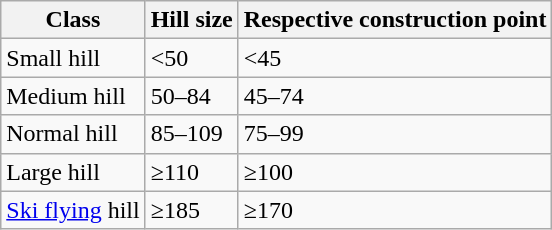<table class=wikitable>
<tr>
<th>Class</th>
<th>Hill size</th>
<th>Respective construction point</th>
</tr>
<tr>
<td>Small hill</td>
<td><50</td>
<td><45</td>
</tr>
<tr>
<td>Medium hill</td>
<td>50–84</td>
<td>45–74</td>
</tr>
<tr>
<td>Normal hill</td>
<td>85–109</td>
<td>75–99</td>
</tr>
<tr>
<td>Large hill</td>
<td>≥110</td>
<td>≥100</td>
</tr>
<tr>
<td><a href='#'>Ski flying</a> hill</td>
<td>≥185</td>
<td>≥170</td>
</tr>
</table>
